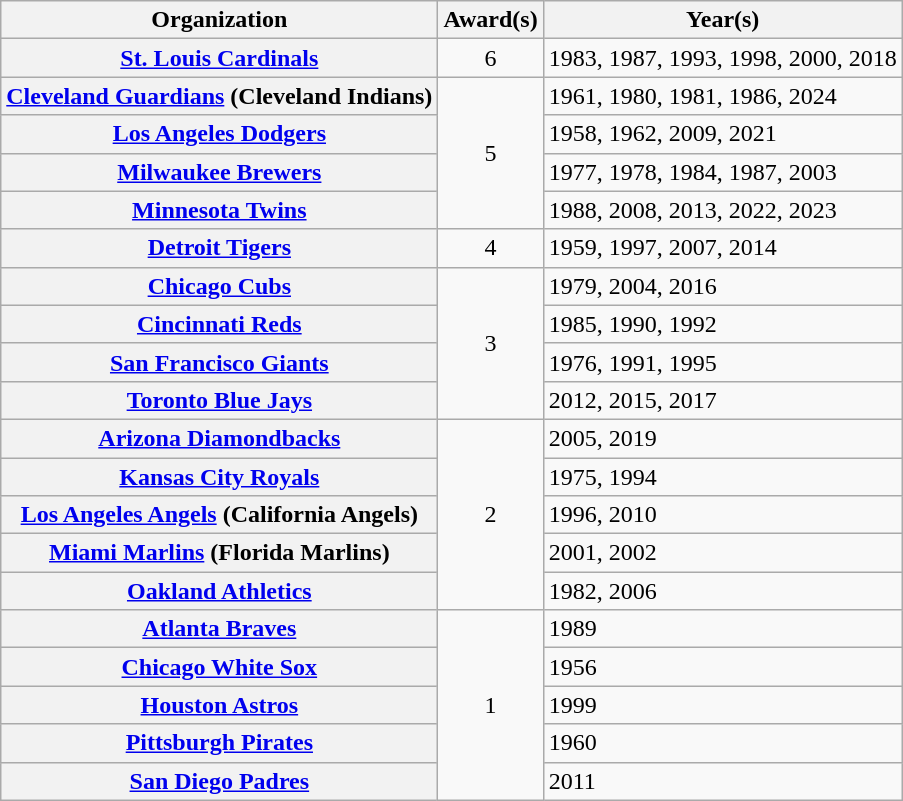<table class="wikitable sortable plainrowheaders" style="text-align:left">
<tr>
<th scope="col">Organization</th>
<th scope="col">Award(s)</th>
<th scope="col">Year(s)</th>
</tr>
<tr>
<th scope="row"><strong><a href='#'>St. Louis Cardinals</a></strong></th>
<td style="text-align:center">6</td>
<td>1983, 1987, 1993, 1998, 2000, 2018</td>
</tr>
<tr>
<th scope="row"><strong><a href='#'>Cleveland Guardians</a></strong> (Cleveland Indians)</th>
<td style="text-align:center" rowspan="4">5</td>
<td>1961, 1980, 1981, 1986, 2024</td>
</tr>
<tr>
<th scope="row"><strong><a href='#'>Los Angeles Dodgers</a></strong></th>
<td>1958, 1962, 2009, 2021</td>
</tr>
<tr>
<th scope="row"><strong><a href='#'>Milwaukee Brewers</a></strong></th>
<td>1977, 1978, 1984, 1987, 2003</td>
</tr>
<tr>
<th scope="row"><strong><a href='#'>Minnesota Twins</a></strong></th>
<td>1988, 2008, 2013, 2022, 2023</td>
</tr>
<tr>
<th scope="row"><strong><a href='#'>Detroit Tigers</a></strong></th>
<td style="text-align:center">4</td>
<td>1959, 1997, 2007, 2014</td>
</tr>
<tr>
<th scope="row"><strong><a href='#'>Chicago Cubs</a></strong></th>
<td style="text-align:center" rowspan="4">3</td>
<td>1979, 2004, 2016</td>
</tr>
<tr>
<th scope="row"><strong><a href='#'>Cincinnati Reds</a></strong></th>
<td>1985, 1990, 1992</td>
</tr>
<tr>
<th scope="row"><a href='#'>San Francisco Giants</a></th>
<td>1976, 1991, 1995</td>
</tr>
<tr>
<th scope="row"><a href='#'>Toronto Blue Jays</a></th>
<td>2012, 2015, 2017</td>
</tr>
<tr>
<th scope="row"><a href='#'>Arizona Diamondbacks</a></th>
<td style="text-align:center" rowspan="5">2</td>
<td>2005, 2019</td>
</tr>
<tr>
<th scope="row"><strong><a href='#'>Kansas City Royals</a></strong></th>
<td>1975, 1994</td>
</tr>
<tr>
<th scope="row"><a href='#'>Los Angeles Angels</a> (California Angels)</th>
<td>1996, 2010</td>
</tr>
<tr>
<th scope="row"><strong><a href='#'>Miami Marlins</a></strong> (Florida Marlins)</th>
<td>2001, 2002</td>
</tr>
<tr>
<th scope="row"><strong><a href='#'>Oakland Athletics</a></strong></th>
<td>1982, 2006</td>
</tr>
<tr>
<th scope="row"><a href='#'>Atlanta Braves</a></th>
<td style="text-align:center" rowspan="5">1</td>
<td>1989</td>
</tr>
<tr>
<th scope="row"><a href='#'>Chicago White Sox</a></th>
<td>1956</td>
</tr>
<tr>
<th scope="row"><a href='#'>Houston Astros</a></th>
<td>1999</td>
</tr>
<tr>
<th scope="row"><a href='#'>Pittsburgh Pirates</a></th>
<td>1960</td>
</tr>
<tr>
<th scope="row"><strong><a href='#'>San Diego Padres</a></strong></th>
<td>2011</td>
</tr>
</table>
